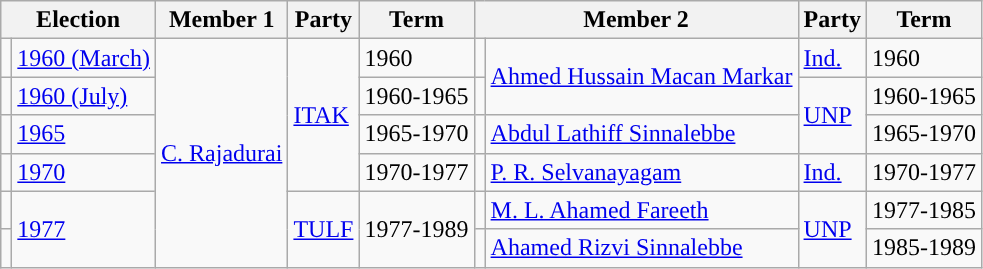<table class="wikitable">
<tr>
<th colspan="2">Election</th>
<th>Member 1</th>
<th>Party</th>
<th>Term</th>
<th colspan="2">Member 2</th>
<th>Party</th>
<th>Term</th>
</tr>
<tr>
<td style="background-color: "></td>
<td><a href='#'>1960 (March)</a></td>
<td rowspan=6><a href='#'>C. Rajadurai</a></td>
<td rowspan=4><a href='#'>ITAK</a></td>
<td>1960</td>
<td style="background-color: "></td>
<td rowspan=2><a href='#'>Ahmed Hussain Macan Markar</a></td>
<td><a href='#'>Ind.</a></td>
<td>1960</td>
</tr>
<tr>
<td style="background-color: "></td>
<td><a href='#'>1960 (July)</a></td>
<td>1960-1965</td>
<td style="background-color: "></td>
<td rowspan=2><a href='#'>UNP</a></td>
<td>1960-1965</td>
</tr>
<tr>
<td style="background-color: "></td>
<td><a href='#'>1965</a></td>
<td>1965-1970</td>
<td style="background-color: "></td>
<td><a href='#'>Abdul Lathiff Sinnalebbe</a></td>
<td>1965-1970</td>
</tr>
<tr>
<td style="background-color: "></td>
<td><a href='#'>1970</a></td>
<td>1970-1977</td>
<td style="background-color: "></td>
<td><a href='#'>P. R. Selvanayagam</a></td>
<td><a href='#'>Ind.</a></td>
<td>1970-1977</td>
</tr>
<tr>
<td style="background-color: "></td>
<td rowspan=2><a href='#'>1977</a></td>
<td rowspan=2><a href='#'>TULF</a></td>
<td rowspan=2>1977-1989</td>
<td style="background-color: "></td>
<td><a href='#'>M. L. Ahamed Fareeth</a></td>
<td rowspan=2><a href='#'>UNP</a></td>
<td>1977-1985</td>
</tr>
<tr>
<td style="background-color: "></td>
<td style="background-color: "></td>
<td><a href='#'>Ahamed Rizvi Sinnalebbe</a></td>
<td>1985-1989</td>
</tr>
</table>
